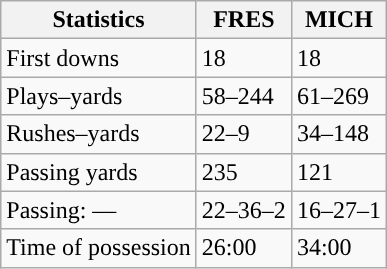<table class="wikitable" style="float:left">
<tr>
<th>Statistics</th>
<th>FRES</th>
<th>MICH</th>
</tr>
<tr>
<td>First downs</td>
<td>18</td>
<td>18</td>
</tr>
<tr>
<td>Plays–yards</td>
<td>58–244</td>
<td>61–269</td>
</tr>
<tr>
<td>Rushes–yards</td>
<td>22–9</td>
<td>34–148</td>
</tr>
<tr>
<td>Passing yards</td>
<td>235</td>
<td>121</td>
</tr>
<tr>
<td>Passing: ––</td>
<td>22–36–2</td>
<td>16–27–1</td>
</tr>
<tr>
<td>Time of possession</td>
<td>26:00</td>
<td>34:00</td>
</tr>
</table>
